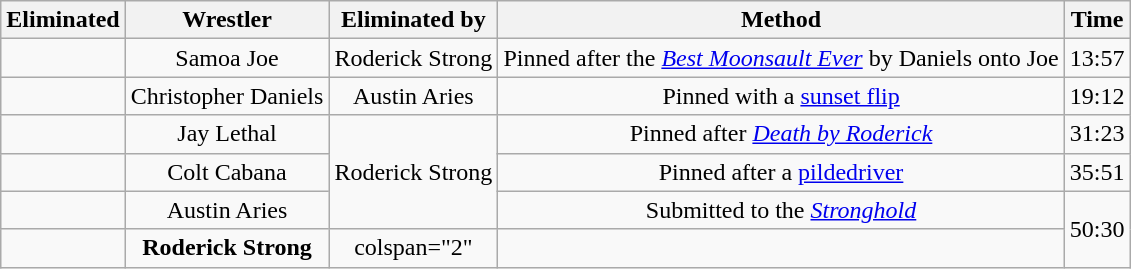<table class="wikitable sortable" style="text-align:center;">
<tr>
<th>Eliminated</th>
<th>Wrestler</th>
<th>Eliminated by</th>
<th>Method</th>
<th>Time</th>
</tr>
<tr>
<td></td>
<td>Samoa Joe</td>
<td>Roderick Strong</td>
<td>Pinned after the <em><a href='#'>Best Moonsault Ever</a></em> by Daniels onto Joe</td>
<td>13:57</td>
</tr>
<tr>
<td></td>
<td>Christopher Daniels</td>
<td>Austin Aries</td>
<td>Pinned with a <a href='#'>sunset flip</a></td>
<td>19:12</td>
</tr>
<tr>
<td></td>
<td>Jay Lethal</td>
<td rowspan=3>Roderick Strong</td>
<td>Pinned after <em><a href='#'>Death by Roderick</a></em></td>
<td>31:23</td>
</tr>
<tr>
<td></td>
<td>Colt Cabana</td>
<td>Pinned after a <a href='#'>pildedriver</a></td>
<td>35:51</td>
</tr>
<tr>
<td></td>
<td>Austin Aries</td>
<td>Submitted to the <em><a href='#'>Stronghold</a></em></td>
<td rowspan=2>50:30</td>
</tr>
<tr>
<td></td>
<td><strong>Roderick Strong</strong></td>
<td>colspan="2" </td>
</tr>
</table>
